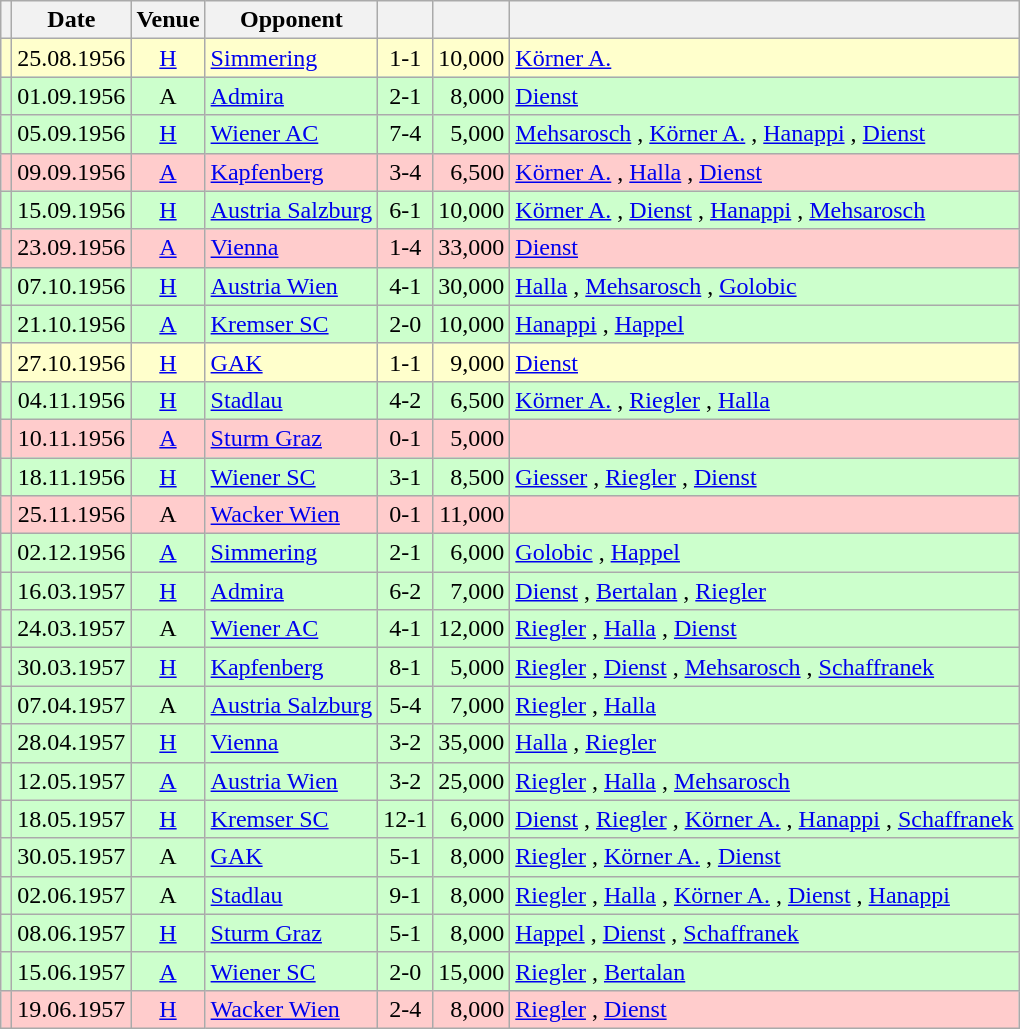<table class="wikitable" Style="text-align: center">
<tr>
<th></th>
<th>Date</th>
<th>Venue</th>
<th>Opponent</th>
<th></th>
<th></th>
<th></th>
</tr>
<tr style="background:#ffc">
<td></td>
<td>25.08.1956</td>
<td><a href='#'>H</a></td>
<td align="left"><a href='#'>Simmering</a></td>
<td>1-1</td>
<td align="right">10,000</td>
<td align="left"><a href='#'>Körner A.</a> </td>
</tr>
<tr style="background:#cfc">
<td></td>
<td>01.09.1956</td>
<td>A</td>
<td align="left"><a href='#'>Admira</a></td>
<td>2-1</td>
<td align="right">8,000</td>
<td align="left"><a href='#'>Dienst</a>  </td>
</tr>
<tr style="background:#cfc">
<td></td>
<td>05.09.1956</td>
<td><a href='#'>H</a></td>
<td align="left"><a href='#'>Wiener AC</a></td>
<td>7-4</td>
<td align="right">5,000</td>
<td align="left"><a href='#'>Mehsarosch</a>  , <a href='#'>Körner A.</a>  , <a href='#'>Hanappi</a> , <a href='#'>Dienst</a>  </td>
</tr>
<tr style="background:#fcc">
<td></td>
<td>09.09.1956</td>
<td><a href='#'>A</a></td>
<td align="left"><a href='#'>Kapfenberg</a></td>
<td>3-4</td>
<td align="right">6,500</td>
<td align="left"><a href='#'>Körner A.</a> , <a href='#'>Halla</a> , <a href='#'>Dienst</a> </td>
</tr>
<tr style="background:#cfc">
<td></td>
<td>15.09.1956</td>
<td><a href='#'>H</a></td>
<td align="left"><a href='#'>Austria Salzburg</a></td>
<td>6-1</td>
<td align="right">10,000</td>
<td align="left"><a href='#'>Körner A.</a> , <a href='#'>Dienst</a>   , <a href='#'>Hanappi</a> , <a href='#'>Mehsarosch</a> </td>
</tr>
<tr style="background:#fcc">
<td></td>
<td>23.09.1956</td>
<td><a href='#'>A</a></td>
<td align="left"><a href='#'>Vienna</a></td>
<td>1-4</td>
<td align="right">33,000</td>
<td align="left"><a href='#'>Dienst</a> </td>
</tr>
<tr style="background:#cfc">
<td></td>
<td>07.10.1956</td>
<td><a href='#'>H</a></td>
<td align="left"><a href='#'>Austria Wien</a></td>
<td>4-1</td>
<td align="right">30,000</td>
<td align="left"><a href='#'>Halla</a>  , <a href='#'>Mehsarosch</a> , <a href='#'>Golobic</a> </td>
</tr>
<tr style="background:#cfc">
<td></td>
<td>21.10.1956</td>
<td><a href='#'>A</a></td>
<td align="left"><a href='#'>Kremser SC</a></td>
<td>2-0</td>
<td align="right">10,000</td>
<td align="left"><a href='#'>Hanappi</a> , <a href='#'>Happel</a> </td>
</tr>
<tr style="background:#ffc">
<td></td>
<td>27.10.1956</td>
<td><a href='#'>H</a></td>
<td align="left"><a href='#'>GAK</a></td>
<td>1-1</td>
<td align="right">9,000</td>
<td align="left"><a href='#'>Dienst</a> </td>
</tr>
<tr style="background:#cfc">
<td></td>
<td>04.11.1956</td>
<td><a href='#'>H</a></td>
<td align="left"><a href='#'>Stadlau</a></td>
<td>4-2</td>
<td align="right">6,500</td>
<td align="left"><a href='#'>Körner A.</a>  , <a href='#'>Riegler</a> , <a href='#'>Halla</a> </td>
</tr>
<tr style="background:#fcc">
<td></td>
<td>10.11.1956</td>
<td><a href='#'>A</a></td>
<td align="left"><a href='#'>Sturm Graz</a></td>
<td>0-1</td>
<td align="right">5,000</td>
<td align="left"></td>
</tr>
<tr style="background:#cfc">
<td></td>
<td>18.11.1956</td>
<td><a href='#'>H</a></td>
<td align="left"><a href='#'>Wiener SC</a></td>
<td>3-1</td>
<td align="right">8,500</td>
<td align="left"><a href='#'>Giesser</a> , <a href='#'>Riegler</a> , <a href='#'>Dienst</a> </td>
</tr>
<tr style="background:#fcc">
<td></td>
<td>25.11.1956</td>
<td>A</td>
<td align="left"><a href='#'>Wacker Wien</a></td>
<td>0-1</td>
<td align="right">11,000</td>
<td align="left"></td>
</tr>
<tr style="background:#cfc">
<td></td>
<td>02.12.1956</td>
<td><a href='#'>A</a></td>
<td align="left"><a href='#'>Simmering</a></td>
<td>2-1</td>
<td align="right">6,000</td>
<td align="left"><a href='#'>Golobic</a> , <a href='#'>Happel</a> </td>
</tr>
<tr style="background:#cfc">
<td></td>
<td>16.03.1957</td>
<td><a href='#'>H</a></td>
<td align="left"><a href='#'>Admira</a></td>
<td>6-2</td>
<td align="right">7,000</td>
<td align="left"><a href='#'>Dienst</a>   , <a href='#'>Bertalan</a> , <a href='#'>Riegler</a>  </td>
</tr>
<tr style="background:#cfc">
<td></td>
<td>24.03.1957</td>
<td>A</td>
<td align="left"><a href='#'>Wiener AC</a></td>
<td>4-1</td>
<td align="right">12,000</td>
<td align="left"><a href='#'>Riegler</a> , <a href='#'>Halla</a> , <a href='#'>Dienst</a>  </td>
</tr>
<tr style="background:#cfc">
<td></td>
<td>30.03.1957</td>
<td><a href='#'>H</a></td>
<td align="left"><a href='#'>Kapfenberg</a></td>
<td>8-1</td>
<td align="right">5,000</td>
<td align="left"><a href='#'>Riegler</a>   , <a href='#'>Dienst</a>  , <a href='#'>Mehsarosch</a>  , <a href='#'>Schaffranek</a> </td>
</tr>
<tr style="background:#cfc">
<td></td>
<td>07.04.1957</td>
<td>A</td>
<td align="left"><a href='#'>Austria Salzburg</a></td>
<td>5-4</td>
<td align="right">7,000</td>
<td align="left"><a href='#'>Riegler</a>    , <a href='#'>Halla</a> </td>
</tr>
<tr style="background:#cfc">
<td></td>
<td>28.04.1957</td>
<td><a href='#'>H</a></td>
<td align="left"><a href='#'>Vienna</a></td>
<td>3-2</td>
<td align="right">35,000</td>
<td align="left"><a href='#'>Halla</a>  , <a href='#'>Riegler</a> </td>
</tr>
<tr style="background:#cfc">
<td></td>
<td>12.05.1957</td>
<td><a href='#'>A</a></td>
<td align="left"><a href='#'>Austria Wien</a></td>
<td>3-2</td>
<td align="right">25,000</td>
<td align="left"><a href='#'>Riegler</a> , <a href='#'>Halla</a> , <a href='#'>Mehsarosch</a> </td>
</tr>
<tr style="background:#cfc">
<td></td>
<td>18.05.1957</td>
<td><a href='#'>H</a></td>
<td align="left"><a href='#'>Kremser SC</a></td>
<td>12-1</td>
<td align="right">6,000</td>
<td align="left"><a href='#'>Dienst</a>    , <a href='#'>Riegler</a>     , <a href='#'>Körner A.</a> , <a href='#'>Hanappi</a> , <a href='#'>Schaffranek</a> </td>
</tr>
<tr style="background:#cfc">
<td></td>
<td>30.05.1957</td>
<td>A</td>
<td align="left"><a href='#'>GAK</a></td>
<td>5-1</td>
<td align="right">8,000</td>
<td align="left"><a href='#'>Riegler</a> , <a href='#'>Körner A.</a> , <a href='#'>Dienst</a>   </td>
</tr>
<tr style="background:#cfc">
<td></td>
<td>02.06.1957</td>
<td>A</td>
<td align="left"><a href='#'>Stadlau</a></td>
<td>9-1</td>
<td align="right">8,000</td>
<td align="left"><a href='#'>Riegler</a>   , <a href='#'>Halla</a> , <a href='#'>Körner A.</a> , <a href='#'>Dienst</a>   , <a href='#'>Hanappi</a> </td>
</tr>
<tr style="background:#cfc">
<td></td>
<td>08.06.1957</td>
<td><a href='#'>H</a></td>
<td align="left"><a href='#'>Sturm Graz</a></td>
<td>5-1</td>
<td align="right">8,000</td>
<td align="left"><a href='#'>Happel</a> , <a href='#'>Dienst</a>   , <a href='#'>Schaffranek</a> </td>
</tr>
<tr style="background:#cfc">
<td></td>
<td>15.06.1957</td>
<td><a href='#'>A</a></td>
<td align="left"><a href='#'>Wiener SC</a></td>
<td>2-0</td>
<td align="right">15,000</td>
<td align="left"><a href='#'>Riegler</a> , <a href='#'>Bertalan</a> </td>
</tr>
<tr style="background:#fcc">
<td></td>
<td>19.06.1957</td>
<td><a href='#'>H</a></td>
<td align="left"><a href='#'>Wacker Wien</a></td>
<td>2-4</td>
<td align="right">8,000</td>
<td align="left"><a href='#'>Riegler</a> , <a href='#'>Dienst</a> </td>
</tr>
</table>
